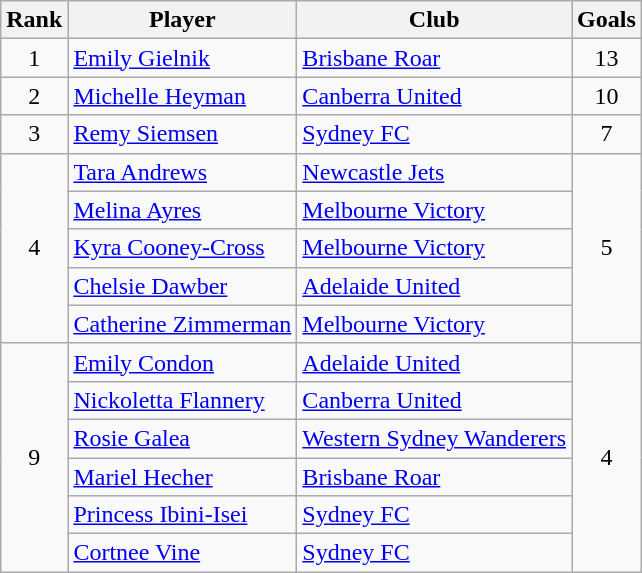<table class="wikitable" style="text-align:center">
<tr>
<th>Rank</th>
<th>Player</th>
<th>Club</th>
<th>Goals</th>
</tr>
<tr>
<td>1</td>
<td align="left"> <a href='#'>Emily Gielnik</a></td>
<td align="left"><a href='#'>Brisbane Roar</a></td>
<td>13</td>
</tr>
<tr>
<td>2</td>
<td align="left"> <a href='#'>Michelle Heyman</a></td>
<td align="left"><a href='#'>Canberra United</a></td>
<td>10</td>
</tr>
<tr>
<td>3</td>
<td align="left"> <a href='#'>Remy Siemsen</a></td>
<td align="left"><a href='#'>Sydney FC</a></td>
<td>7</td>
</tr>
<tr>
<td rowspan=5>4</td>
<td align="left"> <a href='#'>Tara Andrews</a></td>
<td align="left"><a href='#'>Newcastle Jets</a></td>
<td rowspan=5>5</td>
</tr>
<tr>
<td align="left"> <a href='#'>Melina Ayres</a></td>
<td align="left"><a href='#'>Melbourne Victory</a></td>
</tr>
<tr>
<td align="left"> <a href='#'>Kyra Cooney-Cross</a></td>
<td align="left"><a href='#'>Melbourne Victory</a></td>
</tr>
<tr>
<td align="left"> <a href='#'>Chelsie Dawber</a></td>
<td align="left"><a href='#'>Adelaide United</a></td>
</tr>
<tr>
<td align="left"> <a href='#'>Catherine Zimmerman</a></td>
<td align="left"><a href='#'>Melbourne Victory</a></td>
</tr>
<tr>
<td rowspan=6>9</td>
<td align="left"> <a href='#'>Emily Condon</a></td>
<td align="left"><a href='#'>Adelaide United</a></td>
<td rowspan=6>4</td>
</tr>
<tr>
<td align="left"> <a href='#'>Nickoletta Flannery</a></td>
<td align="left"><a href='#'>Canberra United</a></td>
</tr>
<tr>
<td align="left"> <a href='#'>Rosie Galea</a></td>
<td align="left"><a href='#'>Western Sydney Wanderers</a></td>
</tr>
<tr>
<td align="left"> <a href='#'>Mariel Hecher</a></td>
<td align="left"><a href='#'>Brisbane Roar</a></td>
</tr>
<tr>
<td align="left"> <a href='#'>Princess Ibini-Isei</a></td>
<td align="left"><a href='#'>Sydney FC</a></td>
</tr>
<tr>
<td align="left"> <a href='#'>Cortnee Vine</a></td>
<td align="left"><a href='#'>Sydney FC</a></td>
</tr>
</table>
